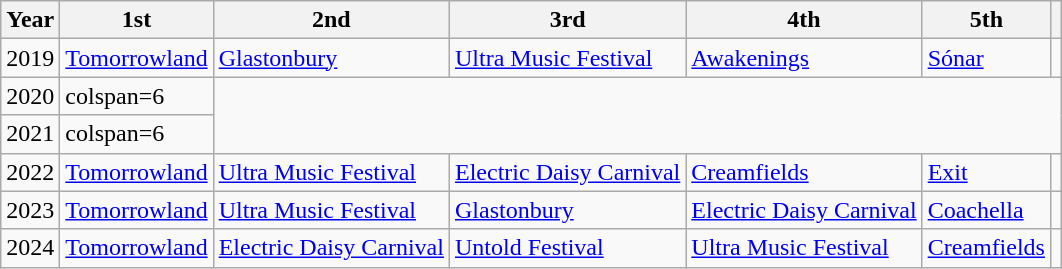<table class="wikitable">
<tr>
<th>Year</th>
<th>1st</th>
<th>2nd</th>
<th>3rd</th>
<th>4th</th>
<th>5th</th>
<th></th>
</tr>
<tr>
<td>2019</td>
<td><a href='#'>Tomorrowland</a></td>
<td><a href='#'>Glastonbury</a></td>
<td><a href='#'>Ultra Music Festival</a></td>
<td><a href='#'>Awakenings</a></td>
<td><a href='#'>Sónar</a></td>
<td></td>
</tr>
<tr>
<td>2020</td>
<td>colspan=6 </td>
</tr>
<tr>
<td>2021</td>
<td>colspan=6 </td>
</tr>
<tr>
<td>2022</td>
<td><a href='#'>Tomorrowland</a></td>
<td><a href='#'>Ultra Music Festival</a></td>
<td><a href='#'>Electric Daisy Carnival</a></td>
<td><a href='#'>Creamfields</a></td>
<td><a href='#'>Exit</a></td>
<td></td>
</tr>
<tr>
<td>2023</td>
<td><a href='#'>Tomorrowland</a></td>
<td><a href='#'>Ultra Music Festival</a></td>
<td><a href='#'>Glastonbury</a></td>
<td><a href='#'>Electric Daisy Carnival</a></td>
<td><a href='#'>Coachella</a></td>
<td></td>
</tr>
<tr>
<td>2024</td>
<td><a href='#'>Tomorrowland</a></td>
<td><a href='#'>Electric Daisy Carnival</a></td>
<td><a href='#'>Untold Festival</a></td>
<td><a href='#'>Ultra Music Festival</a></td>
<td><a href='#'>Creamfields</a></td>
<td></td>
</tr>
</table>
